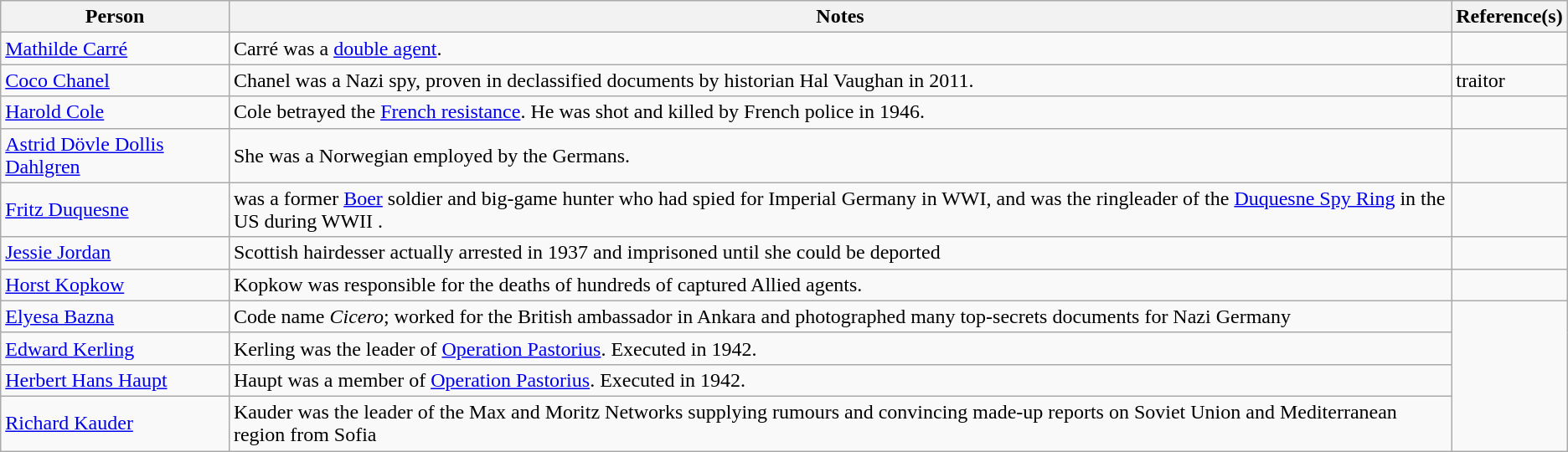<table class="wikitable sortable">
<tr>
<th>Person</th>
<th class="unsortable">Notes</th>
<th class="unsortable">Reference(s)</th>
</tr>
<tr>
<td data-sort-value="Carré, Mathilde"><a href='#'>Mathilde Carré</a></td>
<td>Carré was a <a href='#'>double agent</a>.</td>
<td></td>
</tr>
<tr>
<td data-sort-value="Chanel, Coco"><a href='#'>Coco Chanel</a></td>
<td>Chanel was a Nazi spy, proven in declassified documents by historian Hal Vaughan in 2011.</td>
<td> traitor</td>
</tr>
<tr>
<td data-sort-value="Cole, Harold"><a href='#'>Harold Cole</a></td>
<td>Cole betrayed the <a href='#'>French resistance</a>. He was shot and killed by French police in 1946.</td>
<td></td>
</tr>
<tr>
<td data-sort-value="Dahlgren"><a href='#'>Astrid Dövle Dollis Dahlgren</a></td>
<td>She was a Norwegian employed by the Germans.</td>
<td></td>
</tr>
<tr>
<td data-sort-value="Duquesne"><a href='#'>Fritz Duquesne</a></td>
<td>was a former <a href='#'>Boer</a> soldier and big-game hunter who had spied for Imperial Germany in WWI, and was the ringleader of the <a href='#'>Duquesne Spy Ring</a> in the US during WWII .</td>
<td></td>
</tr>
<tr>
<td data-sort-value="Jordan, Jess"><a href='#'>Jessie Jordan</a></td>
<td>Scottish hairdesser actually arrested in 1937 and imprisoned until she could be deported</td>
<td></td>
</tr>
<tr>
<td data-sort-value="Kopkow, Horst"><a href='#'>Horst Kopkow</a></td>
<td>Kopkow was responsible for the deaths of hundreds of captured Allied agents.</td>
<td></td>
</tr>
<tr>
<td data-sort-value="Bazna, Elyesa"><a href='#'>Elyesa Bazna</a></td>
<td>Code name <em>Cicero</em>; worked for the British ambassador in Ankara and photographed many top-secrets documents for Nazi Germany</td>
</tr>
<tr>
<td data-sort-value="Kerling, Edward"><a href='#'>Edward Kerling</a></td>
<td>Kerling was the leader of <a href='#'>Operation Pastorius</a>. Executed in 1942.</td>
</tr>
<tr>
<td data-sort-value="Haupt, Herbert Hans"><a href='#'>Herbert Hans Haupt</a></td>
<td>Haupt was a member of <a href='#'>Operation Pastorius</a>. Executed in 1942.</td>
</tr>
<tr>
<td><a href='#'>Richard Kauder</a></td>
<td>Kauder was the leader of the Max and Moritz Networks supplying rumours and convincing made-up reports on Soviet Union and Mediterranean region from Sofia</td>
</tr>
</table>
